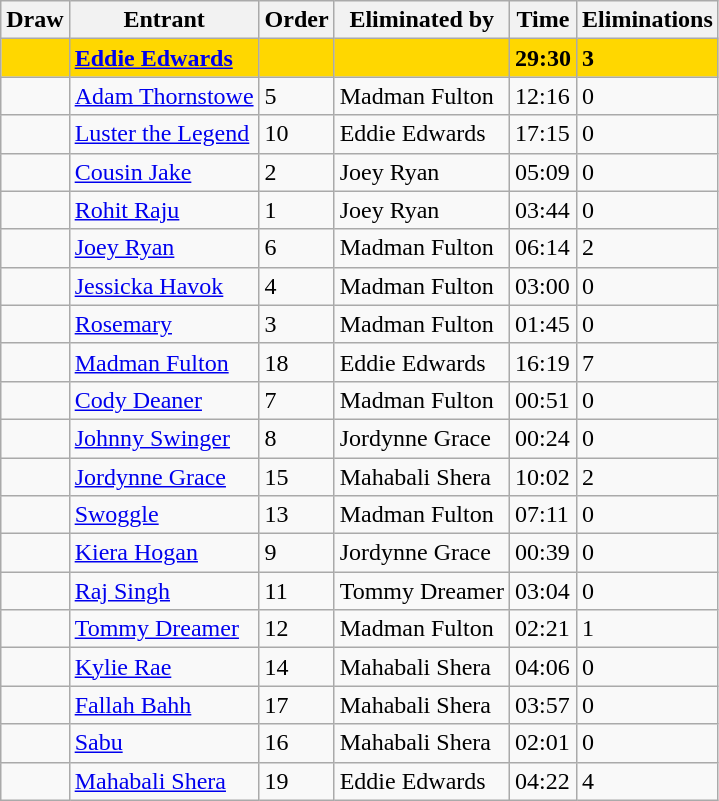<table class="wikitable sortable">
<tr>
<th>Draw</th>
<th>Entrant</th>
<th>Order</th>
<th>Eliminated by</th>
<th>Time</th>
<th>Eliminations</th>
</tr>
<tr style="background:gold">
<td><strong></strong></td>
<td><strong><a href='#'>Eddie Edwards</a></strong></td>
<td><strong></strong></td>
<td><strong></strong></td>
<td><strong>29:30</strong></td>
<td><strong>3</strong></td>
</tr>
<tr>
<td></td>
<td><a href='#'>Adam Thornstowe</a></td>
<td>5</td>
<td>Madman Fulton</td>
<td>12:16</td>
<td>0</td>
</tr>
<tr>
<td></td>
<td><a href='#'>Luster the Legend</a></td>
<td>10</td>
<td>Eddie Edwards</td>
<td>17:15</td>
<td>0</td>
</tr>
<tr>
<td></td>
<td><a href='#'>Cousin Jake</a></td>
<td>2</td>
<td>Joey Ryan</td>
<td>05:09</td>
<td>0</td>
</tr>
<tr>
<td></td>
<td><a href='#'>Rohit Raju</a></td>
<td>1</td>
<td>Joey Ryan</td>
<td>03:44</td>
<td>0</td>
</tr>
<tr>
<td></td>
<td><a href='#'>Joey Ryan</a></td>
<td>6</td>
<td>Madman Fulton</td>
<td>06:14</td>
<td>2</td>
</tr>
<tr>
<td></td>
<td><a href='#'>Jessicka Havok</a></td>
<td>4</td>
<td>Madman Fulton</td>
<td>03:00</td>
<td>0</td>
</tr>
<tr>
<td></td>
<td><a href='#'>Rosemary</a></td>
<td>3</td>
<td>Madman Fulton</td>
<td>01:45</td>
<td>0</td>
</tr>
<tr>
<td></td>
<td><a href='#'>Madman Fulton</a></td>
<td>18</td>
<td>Eddie Edwards</td>
<td>16:19</td>
<td>7</td>
</tr>
<tr>
<td></td>
<td><a href='#'>Cody Deaner</a></td>
<td>7</td>
<td>Madman Fulton</td>
<td>00:51</td>
<td>0</td>
</tr>
<tr>
<td></td>
<td><a href='#'>Johnny Swinger</a></td>
<td>8</td>
<td>Jordynne Grace</td>
<td>00:24</td>
<td>0</td>
</tr>
<tr>
<td></td>
<td><a href='#'>Jordynne Grace</a></td>
<td>15</td>
<td>Mahabali Shera</td>
<td>10:02</td>
<td>2</td>
</tr>
<tr>
<td></td>
<td><a href='#'>Swoggle</a></td>
<td>13</td>
<td>Madman Fulton</td>
<td>07:11</td>
<td>0</td>
</tr>
<tr>
<td></td>
<td><a href='#'>Kiera Hogan</a></td>
<td>9</td>
<td>Jordynne Grace</td>
<td>00:39</td>
<td>0</td>
</tr>
<tr>
<td></td>
<td><a href='#'>Raj Singh</a></td>
<td>11</td>
<td>Tommy Dreamer</td>
<td>03:04</td>
<td>0</td>
</tr>
<tr>
<td></td>
<td><a href='#'>Tommy Dreamer</a></td>
<td>12</td>
<td>Madman Fulton</td>
<td>02:21</td>
<td>1</td>
</tr>
<tr>
<td></td>
<td><a href='#'>Kylie Rae</a></td>
<td>14</td>
<td>Mahabali Shera</td>
<td>04:06</td>
<td>0</td>
</tr>
<tr>
<td></td>
<td><a href='#'>Fallah Bahh</a></td>
<td>17</td>
<td>Mahabali Shera</td>
<td>03:57</td>
<td>0</td>
</tr>
<tr>
<td></td>
<td><a href='#'>Sabu</a></td>
<td>16</td>
<td>Mahabali Shera</td>
<td>02:01</td>
<td>0</td>
</tr>
<tr>
<td></td>
<td><a href='#'>Mahabali Shera</a></td>
<td>19</td>
<td>Eddie Edwards</td>
<td>04:22</td>
<td>4</td>
</tr>
</table>
